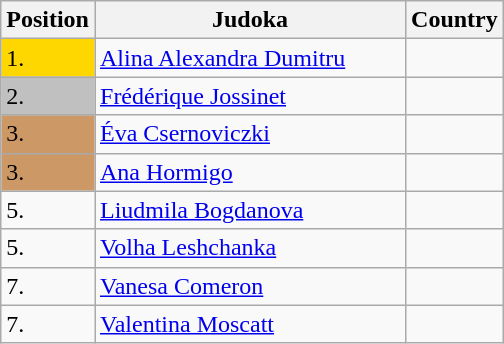<table class=wikitable>
<tr>
<th width=10>Position</th>
<th width=200>Judoka</th>
<th>Country</th>
</tr>
<tr>
<td bgcolor=gold>1.</td>
<td><a href='#'>Alina Alexandra Dumitru</a></td>
<td></td>
</tr>
<tr>
<td bgcolor="silver">2.</td>
<td><a href='#'>Frédérique Jossinet</a></td>
<td></td>
</tr>
<tr>
<td bgcolor="CC9966">3.</td>
<td><a href='#'>Éva Csernoviczki</a></td>
<td></td>
</tr>
<tr>
<td bgcolor="CC9966">3.</td>
<td><a href='#'>Ana Hormigo</a></td>
<td></td>
</tr>
<tr>
<td>5.</td>
<td><a href='#'>Liudmila Bogdanova</a></td>
<td></td>
</tr>
<tr>
<td>5.</td>
<td><a href='#'>Volha Leshchanka</a></td>
<td></td>
</tr>
<tr>
<td>7.</td>
<td><a href='#'>Vanesa Comeron</a></td>
<td></td>
</tr>
<tr>
<td>7.</td>
<td><a href='#'>Valentina Moscatt</a></td>
<td></td>
</tr>
</table>
